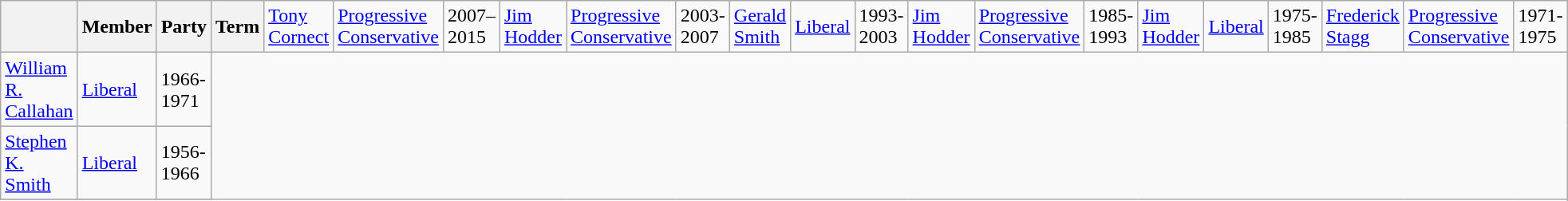<table class="wikitable">
<tr>
<th> </th>
<th>Member</th>
<th>Party</th>
<th>Term<br></th>
<td><a href='#'>Tony Cornect</a></td>
<td><a href='#'>Progressive Conservative</a></td>
<td>2007–2015<br></td>
<td><a href='#'>Jim Hodder</a></td>
<td><a href='#'>Progressive Conservative</a></td>
<td>2003-2007<br></td>
<td><a href='#'>Gerald Smith</a></td>
<td><a href='#'>Liberal</a></td>
<td>1993-2003<br></td>
<td><a href='#'>Jim Hodder</a></td>
<td><a href='#'>Progressive Conservative</a></td>
<td>1985-1993<br></td>
<td><a href='#'>Jim Hodder</a></td>
<td><a href='#'>Liberal</a></td>
<td>1975-1985<br></td>
<td><a href='#'>Frederick Stagg</a></td>
<td><a href='#'>Progressive Conservative</a></td>
<td>1971-1975</td>
</tr>
<tr>
<td><a href='#'>William R. Callahan</a></td>
<td><a href='#'>Liberal</a></td>
<td>1966-1971</td>
</tr>
<tr>
<td><a href='#'>Stephen K. Smith</a></td>
<td><a href='#'>Liberal</a></td>
<td>1956-1966</td>
</tr>
<tr>
</tr>
</table>
